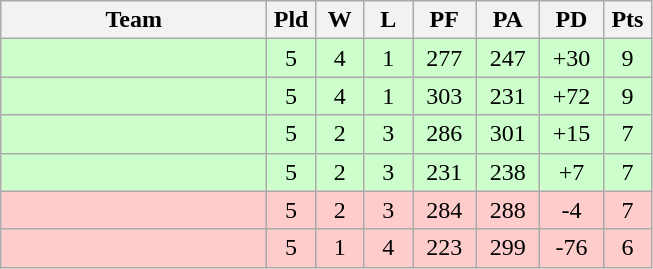<table class="wikitable" style="text-align:center;">
<tr>
<th width=170>Team</th>
<th width=25>Pld</th>
<th width=25>W</th>
<th width=25>L</th>
<th width=35>PF</th>
<th width=35>PA</th>
<th width=35>PD</th>
<th width=25>Pts</th>
</tr>
<tr style="background:#cfc;">
<td align="left"></td>
<td>5</td>
<td>4</td>
<td>1</td>
<td>277</td>
<td>247</td>
<td>+30</td>
<td>9</td>
</tr>
<tr style="background:#cfc;">
<td align="left"></td>
<td>5</td>
<td>4</td>
<td>1</td>
<td>303</td>
<td>231</td>
<td>+72</td>
<td>9</td>
</tr>
<tr style="background:#cfc;">
<td align="left"></td>
<td>5</td>
<td>2</td>
<td>3</td>
<td>286</td>
<td>301</td>
<td>+15</td>
<td>7</td>
</tr>
<tr style="background:#cfc;">
<td align="left"></td>
<td>5</td>
<td>2</td>
<td>3</td>
<td>231</td>
<td>238</td>
<td>+7</td>
<td>7</td>
</tr>
<tr style="background:#fcc;">
<td align="left"></td>
<td>5</td>
<td>2</td>
<td>3</td>
<td>284</td>
<td>288</td>
<td>-4</td>
<td>7</td>
</tr>
<tr style="background:#fcc;">
<td align="left"></td>
<td>5</td>
<td>1</td>
<td>4</td>
<td>223</td>
<td>299</td>
<td>-76</td>
<td>6</td>
</tr>
</table>
